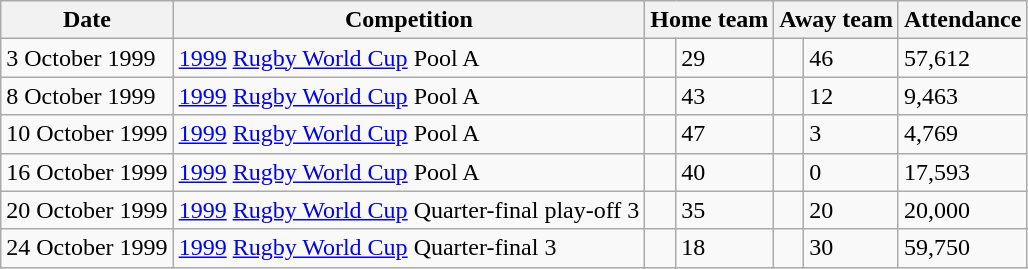<table class="wikitable">
<tr>
<th>Date</th>
<th>Competition</th>
<th colspan=2>Home team</th>
<th colspan=2>Away team</th>
<th>Attendance</th>
</tr>
<tr>
<td>3 October 1999</td>
<td><a href='#'>1999</a> <a href='#'>Rugby World Cup</a> Pool A</td>
<td></td>
<td>29</td>
<td></td>
<td>46</td>
<td>57,612</td>
</tr>
<tr>
<td>8 October 1999</td>
<td><a href='#'>1999</a> <a href='#'>Rugby World Cup</a> Pool A</td>
<td></td>
<td>43</td>
<td></td>
<td>12</td>
<td>9,463</td>
</tr>
<tr>
<td>10 October 1999</td>
<td><a href='#'>1999</a> <a href='#'>Rugby World Cup</a> Pool A</td>
<td></td>
<td>47</td>
<td></td>
<td>3</td>
<td>4,769</td>
</tr>
<tr>
<td>16 October 1999</td>
<td><a href='#'>1999</a> <a href='#'>Rugby World Cup</a> Pool A</td>
<td></td>
<td>40</td>
<td></td>
<td>0</td>
<td>17,593</td>
</tr>
<tr>
<td>20 October 1999</td>
<td><a href='#'>1999</a> <a href='#'>Rugby World Cup</a> Quarter-final play-off 3</td>
<td></td>
<td>35</td>
<td></td>
<td>20</td>
<td>20,000</td>
</tr>
<tr>
<td>24 October 1999</td>
<td><a href='#'>1999</a> <a href='#'>Rugby World Cup</a> Quarter-final 3</td>
<td></td>
<td>18</td>
<td></td>
<td>30</td>
<td>59,750</td>
</tr>
</table>
